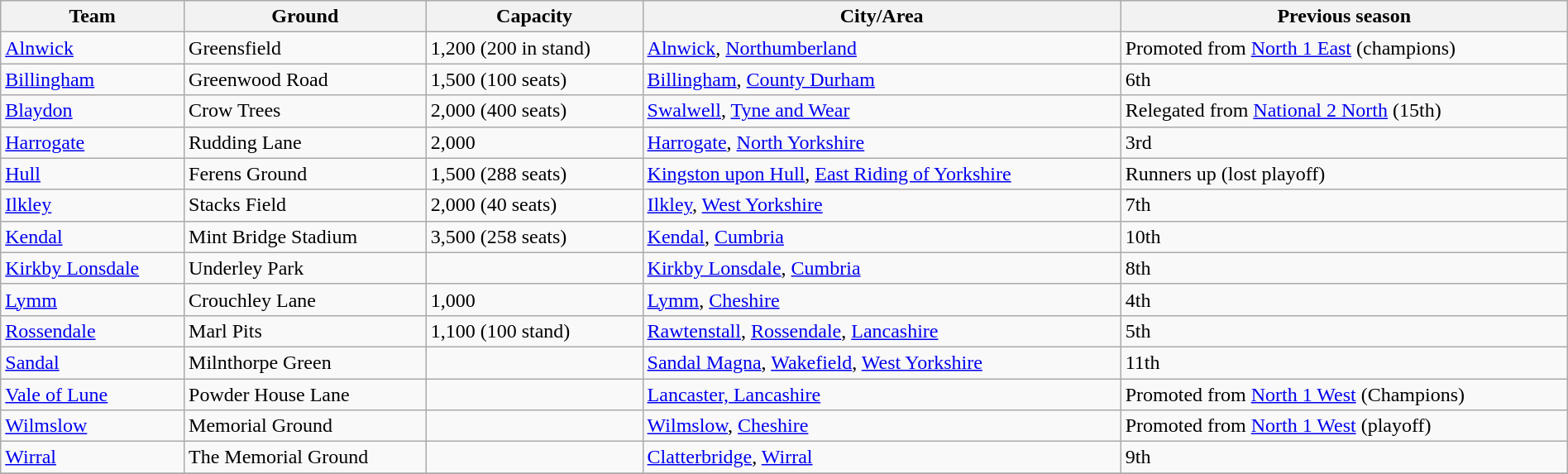<table class="wikitable sortable" width=100%>
<tr>
<th>Team</th>
<th>Ground</th>
<th>Capacity</th>
<th>City/Area</th>
<th>Previous season</th>
</tr>
<tr>
<td><a href='#'>Alnwick</a></td>
<td>Greensfield</td>
<td>1,200 (200 in stand)</td>
<td><a href='#'>Alnwick</a>, <a href='#'>Northumberland</a></td>
<td>Promoted from <a href='#'>North 1 East</a> (champions)</td>
</tr>
<tr>
<td><a href='#'>Billingham</a></td>
<td>Greenwood Road</td>
<td>1,500 (100 seats)</td>
<td><a href='#'>Billingham</a>, <a href='#'>County Durham</a></td>
<td>6th</td>
</tr>
<tr>
<td><a href='#'>Blaydon</a></td>
<td>Crow Trees</td>
<td>2,000 (400 seats)</td>
<td><a href='#'>Swalwell</a>, <a href='#'>Tyne and Wear</a></td>
<td>Relegated from <a href='#'>National 2 North</a> (15th)</td>
</tr>
<tr>
<td><a href='#'>Harrogate</a></td>
<td>Rudding Lane</td>
<td>2,000</td>
<td><a href='#'>Harrogate</a>, <a href='#'>North Yorkshire</a></td>
<td>3rd</td>
</tr>
<tr>
<td><a href='#'>Hull</a></td>
<td>Ferens Ground</td>
<td>1,500 (288 seats)</td>
<td><a href='#'>Kingston upon Hull</a>, <a href='#'>East Riding of Yorkshire</a></td>
<td>Runners up (lost playoff)</td>
</tr>
<tr>
<td><a href='#'>Ilkley</a></td>
<td>Stacks Field</td>
<td>2,000 (40 seats)</td>
<td><a href='#'>Ilkley</a>, <a href='#'>West Yorkshire</a></td>
<td>7th</td>
</tr>
<tr>
<td><a href='#'>Kendal</a></td>
<td>Mint Bridge Stadium</td>
<td>3,500 (258 seats)</td>
<td><a href='#'>Kendal</a>, <a href='#'>Cumbria</a></td>
<td>10th</td>
</tr>
<tr>
<td><a href='#'>Kirkby Lonsdale</a></td>
<td>Underley Park</td>
<td></td>
<td><a href='#'>Kirkby Lonsdale</a>, <a href='#'>Cumbria</a></td>
<td>8th</td>
</tr>
<tr>
<td><a href='#'>Lymm</a></td>
<td>Crouchley Lane</td>
<td>1,000</td>
<td><a href='#'>Lymm</a>, <a href='#'>Cheshire</a></td>
<td>4th</td>
</tr>
<tr>
<td><a href='#'>Rossendale</a></td>
<td>Marl Pits</td>
<td>1,100 (100 stand)</td>
<td><a href='#'>Rawtenstall</a>, <a href='#'>Rossendale</a>, <a href='#'>Lancashire</a></td>
<td>5th</td>
</tr>
<tr>
<td><a href='#'>Sandal</a></td>
<td>Milnthorpe Green</td>
<td></td>
<td><a href='#'>Sandal Magna</a>, <a href='#'>Wakefield</a>, <a href='#'>West Yorkshire</a></td>
<td>11th</td>
</tr>
<tr>
<td><a href='#'>Vale of Lune</a></td>
<td>Powder House Lane</td>
<td></td>
<td><a href='#'>Lancaster, Lancashire</a></td>
<td>Promoted from <a href='#'>North 1 West</a> (Champions)</td>
</tr>
<tr>
<td><a href='#'>Wilmslow</a></td>
<td>Memorial Ground</td>
<td></td>
<td><a href='#'>Wilmslow</a>, <a href='#'>Cheshire</a></td>
<td>Promoted from <a href='#'>North 1 West</a> (playoff)</td>
</tr>
<tr>
<td><a href='#'>Wirral</a></td>
<td>The Memorial Ground</td>
<td></td>
<td><a href='#'>Clatterbridge</a>, <a href='#'>Wirral</a></td>
<td>9th</td>
</tr>
<tr>
</tr>
</table>
